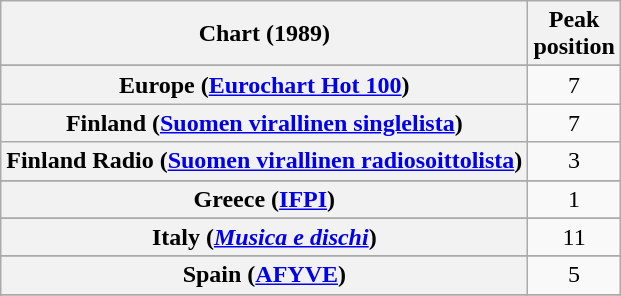<table class="wikitable sortable plainrowheaders" style="text-align:center">
<tr>
<th scope="col">Chart (1989)</th>
<th scope="col">Peak<br>position</th>
</tr>
<tr>
</tr>
<tr>
</tr>
<tr>
</tr>
<tr>
<th scope="row">Europe (<a href='#'>Eurochart Hot 100</a>)</th>
<td>7</td>
</tr>
<tr>
<th scope="row">Finland (<a href='#'>Suomen virallinen singlelista</a>)</th>
<td>7</td>
</tr>
<tr>
<th scope="row">Finland Radio (<a href='#'>Suomen virallinen radiosoittolista</a>)</th>
<td>3</td>
</tr>
<tr>
</tr>
<tr>
<th scope="row">Greece (<a href='#'>IFPI</a>)</th>
<td>1</td>
</tr>
<tr>
</tr>
<tr>
<th scope="row">Italy (<em><a href='#'>Musica e dischi</a></em>)</th>
<td>11</td>
</tr>
<tr>
</tr>
<tr>
</tr>
<tr>
</tr>
<tr>
</tr>
<tr>
<th scope="row">Spain (<a href='#'>AFYVE</a>)</th>
<td>5</td>
</tr>
<tr>
</tr>
<tr>
</tr>
<tr>
</tr>
<tr>
</tr>
</table>
